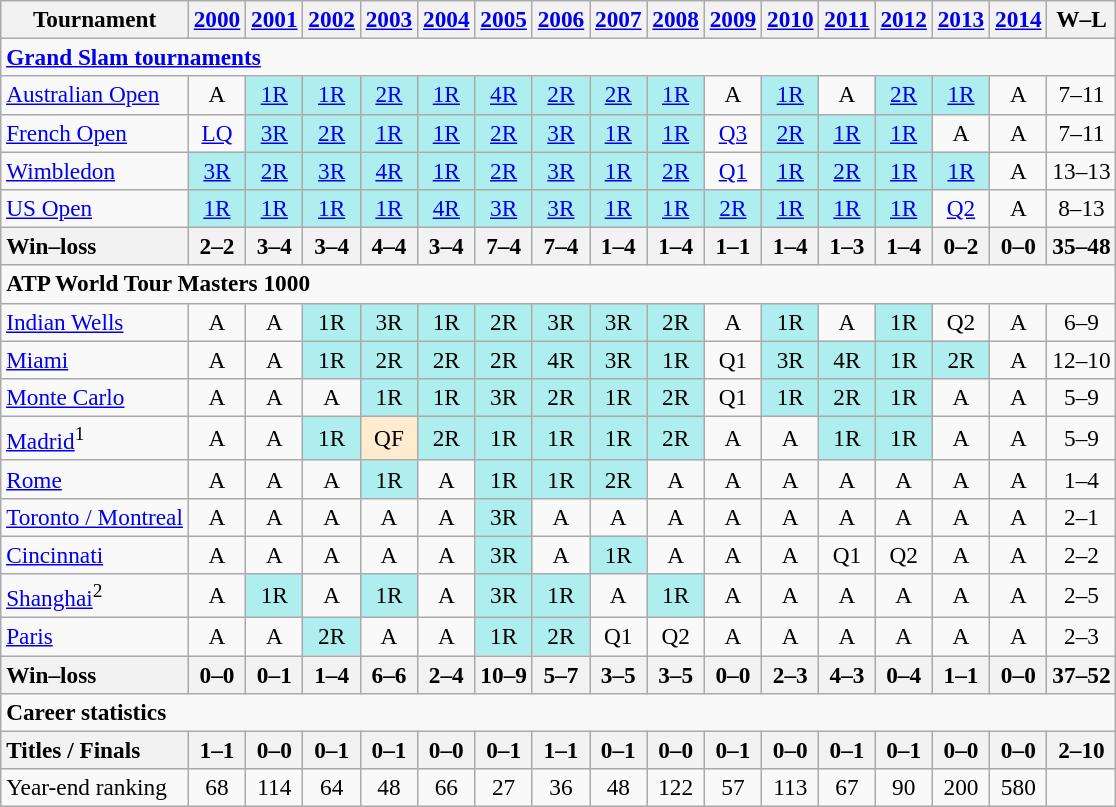<table class=wikitable style=text-align:center;font-size:97%>
<tr>
<th>Tournament</th>
<th><a href='#'>2000</a></th>
<th><a href='#'>2001</a></th>
<th><a href='#'>2002</a></th>
<th><a href='#'>2003</a></th>
<th><a href='#'>2004</a></th>
<th><a href='#'>2005</a></th>
<th><a href='#'>2006</a></th>
<th><a href='#'>2007</a></th>
<th><a href='#'>2008</a></th>
<th><a href='#'>2009</a></th>
<th><a href='#'>2010</a></th>
<th><a href='#'>2011</a></th>
<th><a href='#'>2012</a></th>
<th><a href='#'>2013</a></th>
<th><a href='#'>2014</a></th>
<th>W–L</th>
</tr>
<tr>
<td colspan=17 align=left><strong><a href='#'>Grand Slam tournaments</a></strong></td>
</tr>
<tr>
<td align=left><a href='#'>Australian Open</a></td>
<td>A</td>
<td bgcolor=afeeee><a href='#'>1R</a></td>
<td bgcolor=afeeee><a href='#'>1R</a></td>
<td bgcolor=afeeee><a href='#'>2R</a></td>
<td bgcolor=afeeee><a href='#'>1R</a></td>
<td bgcolor=afeeee><a href='#'>4R</a></td>
<td bgcolor=afeeee><a href='#'>2R</a></td>
<td bgcolor=afeeee><a href='#'>2R</a></td>
<td bgcolor=afeeee><a href='#'>1R</a></td>
<td>A</td>
<td bgcolor=afeeee><a href='#'>1R</a></td>
<td>A</td>
<td bgcolor=afeeee><a href='#'>2R</a></td>
<td bgcolor=afeeee><a href='#'>1R</a></td>
<td>A</td>
<td>7–11</td>
</tr>
<tr>
<td align=left><a href='#'>French Open</a></td>
<td><a href='#'>LQ</a></td>
<td bgcolor=afeeee><a href='#'>3R</a></td>
<td bgcolor=afeeee><a href='#'>2R</a></td>
<td bgcolor=afeeee><a href='#'>1R</a></td>
<td bgcolor=afeeee><a href='#'>1R</a></td>
<td bgcolor=afeeee><a href='#'>2R</a></td>
<td bgcolor=afeeee><a href='#'>3R</a></td>
<td bgcolor=afeeee><a href='#'>1R</a></td>
<td bgcolor=afeeee><a href='#'>1R</a></td>
<td><a href='#'>Q3</a></td>
<td bgcolor=afeeee><a href='#'>2R</a></td>
<td bgcolor=afeeee><a href='#'>1R</a></td>
<td bgcolor=afeeee><a href='#'>1R</a></td>
<td>A</td>
<td>A</td>
<td>7–11</td>
</tr>
<tr>
<td align=left><a href='#'>Wimbledon</a></td>
<td bgcolor=afeeee><a href='#'>3R</a></td>
<td bgcolor=afeeee><a href='#'>2R</a></td>
<td bgcolor=afeeee><a href='#'>3R</a></td>
<td bgcolor=afeeee><a href='#'>4R</a></td>
<td bgcolor=afeeee><a href='#'>1R</a></td>
<td bgcolor=afeeee><a href='#'>2R</a></td>
<td bgcolor=afeeee><a href='#'>3R</a></td>
<td bgcolor=afeeee><a href='#'>1R</a></td>
<td bgcolor=afeeee><a href='#'>2R</a></td>
<td><a href='#'>Q1</a></td>
<td bgcolor=afeeee><a href='#'>1R</a></td>
<td bgcolor=afeeee><a href='#'>2R</a></td>
<td bgcolor=afeeee><a href='#'>1R</a></td>
<td bgcolor=afeeee><a href='#'>1R</a></td>
<td>A</td>
<td>13–13</td>
</tr>
<tr>
<td align=left><a href='#'>US Open</a></td>
<td bgcolor=afeeee><a href='#'>1R</a></td>
<td bgcolor=afeeee><a href='#'>1R</a></td>
<td bgcolor=afeeee><a href='#'>1R</a></td>
<td bgcolor=afeeee><a href='#'>1R</a></td>
<td bgcolor=afeeee><a href='#'>4R</a></td>
<td bgcolor=afeeee><a href='#'>3R</a></td>
<td bgcolor=afeeee><a href='#'>3R</a></td>
<td bgcolor=afeeee><a href='#'>1R</a></td>
<td bgcolor=afeeee><a href='#'>1R</a></td>
<td bgcolor=afeeee><a href='#'>2R</a></td>
<td bgcolor=afeeee><a href='#'>1R</a></td>
<td bgcolor=afeeee><a href='#'>1R</a></td>
<td bgcolor=afeeee><a href='#'>1R</a></td>
<td><a href='#'>Q2</a></td>
<td>A</td>
<td>8–13</td>
</tr>
<tr>
<th style=text-align:left>Win–loss</th>
<th>2–2</th>
<th>3–4</th>
<th>3–4</th>
<th>4–4</th>
<th>3–4</th>
<th>7–4</th>
<th>7–4</th>
<th>1–4</th>
<th>1–4</th>
<th>1–1</th>
<th>1–4</th>
<th>1–3</th>
<th>1–4</th>
<th>0–2</th>
<th>0–0</th>
<th>35–48</th>
</tr>
<tr>
<td colspan="17" style="text-align:left;"><strong>ATP World Tour Masters 1000</strong></td>
</tr>
<tr>
<td align=left><a href='#'>Indian Wells</a></td>
<td>A</td>
<td>A</td>
<td bgcolor=afeeee>1R</td>
<td bgcolor=afeeee>3R</td>
<td bgcolor=afeeee>1R</td>
<td bgcolor=afeeee>2R</td>
<td bgcolor=afeeee>3R</td>
<td bgcolor=afeeee>3R</td>
<td bgcolor=afeeee>2R</td>
<td>A</td>
<td bgcolor=afeeee>1R</td>
<td>A</td>
<td bgcolor=afeeee>1R</td>
<td>Q2</td>
<td>A</td>
<td>6–9</td>
</tr>
<tr>
<td align=left><a href='#'>Miami</a></td>
<td>A</td>
<td>A</td>
<td bgcolor=afeeee>1R</td>
<td bgcolor=afeeee>2R</td>
<td bgcolor=afeeee>2R</td>
<td bgcolor=afeeee>2R</td>
<td bgcolor=afeeee>4R</td>
<td bgcolor=afeeee>3R</td>
<td bgcolor=afeeee>1R</td>
<td>Q1</td>
<td bgcolor=afeeee>3R</td>
<td bgcolor=afeeee>4R</td>
<td bgcolor=afeeee>1R</td>
<td bgcolor=afeeee>2R</td>
<td>A</td>
<td>12–10</td>
</tr>
<tr>
<td align=left><a href='#'>Monte Carlo</a></td>
<td>A</td>
<td>A</td>
<td>A</td>
<td bgcolor=afeeee>1R</td>
<td bgcolor=afeeee>1R</td>
<td bgcolor=afeeee>3R</td>
<td bgcolor=afeeee>2R</td>
<td bgcolor=afeeee>1R</td>
<td bgcolor=afeeee>2R</td>
<td>Q1</td>
<td bgcolor=afeeee>1R</td>
<td bgcolor=afeeee>2R</td>
<td bgcolor=afeeee>1R</td>
<td>A</td>
<td>A</td>
<td>5–9</td>
</tr>
<tr>
<td align=left><a href='#'>Madrid</a><sup>1</sup></td>
<td>A</td>
<td>A</td>
<td bgcolor=afeeee>1R</td>
<td bgcolor=ffebcd>QF</td>
<td bgcolor=afeeee>2R</td>
<td bgcolor=afeeee>1R</td>
<td bgcolor=afeeee>1R</td>
<td bgcolor=afeeee>1R</td>
<td bgcolor=afeeee>2R</td>
<td>A</td>
<td>A</td>
<td bgcolor=afeeee>1R</td>
<td bgcolor=afeeee>1R</td>
<td>A</td>
<td>A</td>
<td>5–9</td>
</tr>
<tr>
<td align=left><a href='#'>Rome</a></td>
<td>A</td>
<td>A</td>
<td>A</td>
<td bgcolor=afeeee>1R</td>
<td>A</td>
<td bgcolor=afeeee>1R</td>
<td bgcolor=afeeee>1R</td>
<td bgcolor=afeeee>2R</td>
<td>A</td>
<td>A</td>
<td>A</td>
<td>A</td>
<td>A</td>
<td>A</td>
<td>A</td>
<td>1–4</td>
</tr>
<tr>
<td align=left><a href='#'>Toronto / Montreal</a></td>
<td>A</td>
<td>A</td>
<td>A</td>
<td>A</td>
<td>A</td>
<td bgcolor=afeeee>3R</td>
<td>A</td>
<td>A</td>
<td>A</td>
<td>A</td>
<td>A</td>
<td>A</td>
<td>A</td>
<td>A</td>
<td>A</td>
<td>2–1</td>
</tr>
<tr>
<td align=left><a href='#'>Cincinnati</a></td>
<td>A</td>
<td>A</td>
<td>A</td>
<td>A</td>
<td>A</td>
<td bgcolor=afeeee>3R</td>
<td>A</td>
<td bgcolor=afeeee>1R</td>
<td>A</td>
<td>A</td>
<td>A</td>
<td>Q1</td>
<td>Q2</td>
<td>A</td>
<td>A</td>
<td>2–2</td>
</tr>
<tr>
<td align=left><a href='#'>Shanghai</a><sup>2</sup></td>
<td>A</td>
<td bgcolor=afeeee>1R</td>
<td>A</td>
<td bgcolor=afeeee>1R</td>
<td>A</td>
<td bgcolor=afeeee>3R</td>
<td bgcolor=afeeee>1R</td>
<td>A</td>
<td bgcolor=afeeee>1R</td>
<td>A</td>
<td>A</td>
<td>A</td>
<td>A</td>
<td>A</td>
<td>A</td>
<td>2–5</td>
</tr>
<tr>
<td align=left><a href='#'>Paris</a></td>
<td>A</td>
<td>A</td>
<td bgcolor=afeeee>2R</td>
<td>A</td>
<td>A</td>
<td bgcolor=afeeee>1R</td>
<td bgcolor=afeeee>2R</td>
<td>Q1</td>
<td>Q2</td>
<td>A</td>
<td>A</td>
<td>A</td>
<td>A</td>
<td>A</td>
<td>A</td>
<td>2–3</td>
</tr>
<tr>
<th style=text-align:left>Win–loss</th>
<th>0–0</th>
<th>0–1</th>
<th>1–4</th>
<th>6–6</th>
<th>2–4</th>
<th>10–9</th>
<th>5–7</th>
<th>3–5</th>
<th>3–5</th>
<th>0–0</th>
<th>2–3</th>
<th>4–3</th>
<th>0–4</th>
<th>1–1</th>
<th>0–0</th>
<th>37–52</th>
</tr>
<tr>
<td colspan=17 align=left><strong>Career statistics</strong></td>
</tr>
<tr>
<th style=text-align:left>Titles / Finals</th>
<th>1–1</th>
<th>0–0</th>
<th>0–1</th>
<th>0–1</th>
<th>0–0</th>
<th>0–1</th>
<th>1–1</th>
<th>0–1</th>
<th>0–0</th>
<th>0–1</th>
<th>0–0</th>
<th>0–1</th>
<th>0–1</th>
<th>0–0</th>
<th>0–0</th>
<th>2–10</th>
</tr>
<tr>
<td align=left>Year-end ranking</td>
<td>68</td>
<td>114</td>
<td>64</td>
<td>48</td>
<td>66</td>
<td>27</td>
<td>36</td>
<td>48</td>
<td>122</td>
<td>57</td>
<td>113</td>
<td>67</td>
<td>90</td>
<td>200</td>
<td>580</td>
<td></td>
</tr>
</table>
